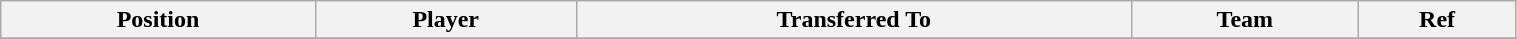<table class="wikitable sortable" style="width:80%; text-align:center; font-size:100%; text-align:left;">
<tr>
<th>Position</th>
<th>Player</th>
<th>Transferred To</th>
<th>Team</th>
<th>Ref</th>
</tr>
<tr>
</tr>
</table>
